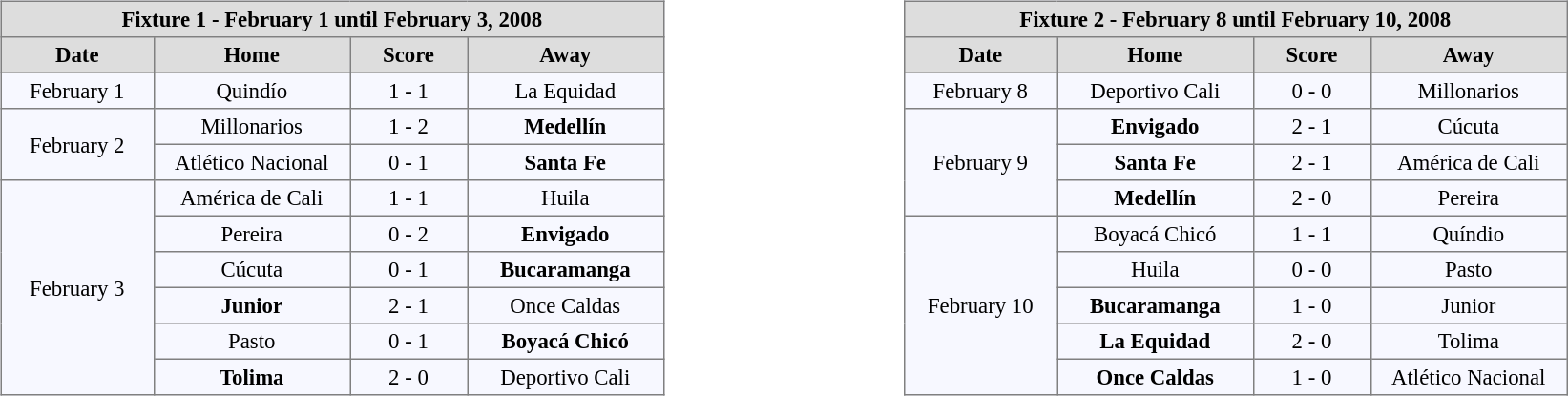<table width=100%>
<tr>
<td valign=top width=50% align=left><br><table align=center bgcolor="#f7f8ff" cellpadding="3" cellspacing="0" border="1" style="font-size: 95%; border: gray solid 1px; border-collapse: collapse;">
<tr align=center bgcolor=#DDDDDD style="color:black;">
<th colspan=4 align=center>Fixture 1 - February 1 until February 3, 2008</th>
</tr>
<tr align=center bgcolor=#DDDDDD style="color:black;">
<th width="100">Date</th>
<th width="130">Home</th>
<th width="75">Score</th>
<th width="130">Away</th>
</tr>
<tr align=center>
<td>February 1</td>
<td>Quindío</td>
<td>1 - 1</td>
<td>La Equidad</td>
</tr>
<tr align=center>
<td rowspan="2" align=center>February 2</td>
<td>Millonarios</td>
<td>1 - 2</td>
<td><strong>Medellín</strong></td>
</tr>
<tr align=center>
<td>Atlético Nacional</td>
<td>0 - 1</td>
<td><strong>Santa Fe</strong></td>
</tr>
<tr align=center>
<td rowspan="6" align=center>February 3</td>
<td>América de Cali</td>
<td>1 - 1</td>
<td>Huila</td>
</tr>
<tr align=center>
<td>Pereira</td>
<td>0 - 2</td>
<td><strong>Envigado</strong></td>
</tr>
<tr align=center>
<td>Cúcuta</td>
<td>0 - 1</td>
<td><strong>Bucaramanga</strong></td>
</tr>
<tr align=center>
<td><strong>Junior</strong></td>
<td>2 - 1</td>
<td>Once Caldas</td>
</tr>
<tr align=center>
<td>Pasto</td>
<td>0 - 1</td>
<td><strong>Boyacá Chicó</strong></td>
</tr>
<tr align=center>
<td><strong>Tolima</strong></td>
<td>2 - 0</td>
<td>Deportivo Cali</td>
</tr>
</table>
</td>
<td valign=top width=50% align=left><br><table align=center bgcolor="#f7f8ff" cellpadding="3" cellspacing="0" border="1" style="font-size: 95%; border: gray solid 1px; border-collapse: collapse;">
<tr align=center bgcolor=#DDDDDD style="color:black;">
<th colspan=4 align=center>Fixture 2 - February 8 until February 10, 2008</th>
</tr>
<tr align=center bgcolor=#DDDDDD style="color:black;">
<th width="100">Date</th>
<th width="130">Home</th>
<th width="75">Score</th>
<th width="130">Away</th>
</tr>
<tr align=center>
<td>February 8</td>
<td>Deportivo Cali</td>
<td>0 - 0</td>
<td>Millonarios</td>
</tr>
<tr align=center>
<td rowspan="3" align=center>February 9</td>
<td><strong>Envigado</strong></td>
<td>2 - 1</td>
<td>Cúcuta</td>
</tr>
<tr align=center>
<td><strong>Santa Fe</strong></td>
<td>2 - 1</td>
<td>América de Cali</td>
</tr>
<tr align=center>
<td><strong>Medellín</strong></td>
<td>2 - 0</td>
<td>Pereira</td>
</tr>
<tr align=center>
<td rowspan="5" align=center>February 10</td>
<td>Boyacá Chicó</td>
<td>1 - 1</td>
<td>Quíndio</td>
</tr>
<tr align=center>
<td>Huila</td>
<td>0 - 0</td>
<td>Pasto</td>
</tr>
<tr align=center>
<td><strong>Bucaramanga</strong></td>
<td>1 - 0</td>
<td>Junior</td>
</tr>
<tr align=center>
<td><strong>La Equidad</strong></td>
<td>2 - 0</td>
<td>Tolima</td>
</tr>
<tr align=center>
<td><strong>Once Caldas</strong></td>
<td>1 - 0</td>
<td>Atlético Nacional</td>
</tr>
</table>
</td>
</tr>
</table>
